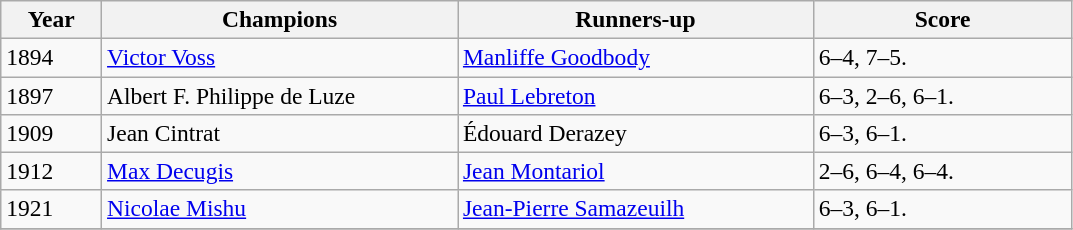<table class="wikitable" style="font-size:98%;">
<tr>
<th style="width:60px;">Year</th>
<th style="width:230px;">Champions</th>
<th style="width:230px;">Runners-up</th>
<th style="width:165px;">Score</th>
</tr>
<tr>
<td>1894</td>
<td> <a href='#'>Victor Voss</a></td>
<td> <a href='#'>Manliffe Goodbody</a></td>
<td>6–4, 7–5.</td>
</tr>
<tr>
<td>1897</td>
<td> Albert F. Philippe de Luze</td>
<td> <a href='#'>Paul Lebreton</a></td>
<td>6–3, 2–6, 6–1.</td>
</tr>
<tr>
<td>1909</td>
<td> Jean Cintrat</td>
<td> Édouard Derazey</td>
<td>6–3, 6–1.</td>
</tr>
<tr>
<td>1912</td>
<td> <a href='#'>Max Decugis</a></td>
<td> <a href='#'>Jean Montariol</a></td>
<td>2–6, 6–4, 6–4.</td>
</tr>
<tr>
<td>1921</td>
<td> <a href='#'>Nicolae Mishu</a></td>
<td> <a href='#'>Jean-Pierre Samazeuilh</a></td>
<td>6–3, 6–1.</td>
</tr>
<tr>
</tr>
</table>
